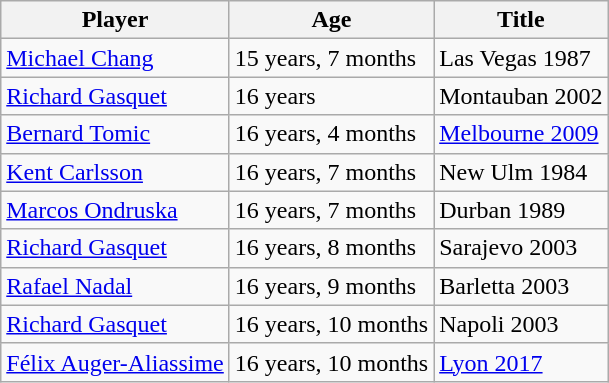<table class="wikitable">
<tr>
<th>Player</th>
<th>Age</th>
<th>Title</th>
</tr>
<tr>
<td> <a href='#'>Michael Chang</a></td>
<td>15 years, 7 months</td>
<td>Las Vegas 1987</td>
</tr>
<tr>
<td> <a href='#'>Richard Gasquet</a></td>
<td>16 years</td>
<td>Montauban 2002</td>
</tr>
<tr>
<td> <a href='#'>Bernard Tomic</a></td>
<td>16 years, 4 months</td>
<td><a href='#'>Melbourne 2009</a></td>
</tr>
<tr>
<td> <a href='#'>Kent Carlsson</a></td>
<td>16 years, 7 months</td>
<td>New Ulm 1984</td>
</tr>
<tr>
<td> <a href='#'>Marcos Ondruska</a></td>
<td>16 years, 7 months</td>
<td>Durban 1989</td>
</tr>
<tr>
<td> <a href='#'>Richard Gasquet</a></td>
<td>16 years, 8 months</td>
<td>Sarajevo 2003</td>
</tr>
<tr>
<td> <a href='#'>Rafael Nadal</a></td>
<td>16 years, 9 months</td>
<td>Barletta 2003</td>
</tr>
<tr>
<td> <a href='#'>Richard Gasquet</a></td>
<td>16 years, 10 months</td>
<td>Napoli 2003</td>
</tr>
<tr>
<td> <a href='#'>Félix Auger-Aliassime</a></td>
<td>16 years, 10 months</td>
<td><a href='#'>Lyon 2017</a></td>
</tr>
</table>
